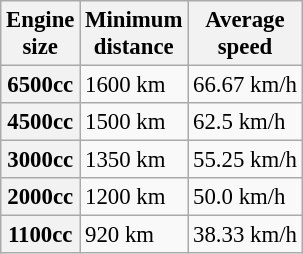<table class="wikitable" style="font-size: 95%">
<tr>
<th>Engine<br> size</th>
<th>Minimum<br> distance</th>
<th>Average<br> speed</th>
</tr>
<tr>
<th>6500cc</th>
<td>1600 km</td>
<td>66.67 km/h</td>
</tr>
<tr>
<th>4500cc</th>
<td>1500 km</td>
<td>62.5 km/h</td>
</tr>
<tr>
<th>3000cc</th>
<td>1350 km</td>
<td>55.25 km/h</td>
</tr>
<tr>
<th>2000cc</th>
<td>1200 km</td>
<td>50.0 km/h</td>
</tr>
<tr>
<th>1100cc</th>
<td>920 km</td>
<td>38.33 km/h</td>
</tr>
</table>
